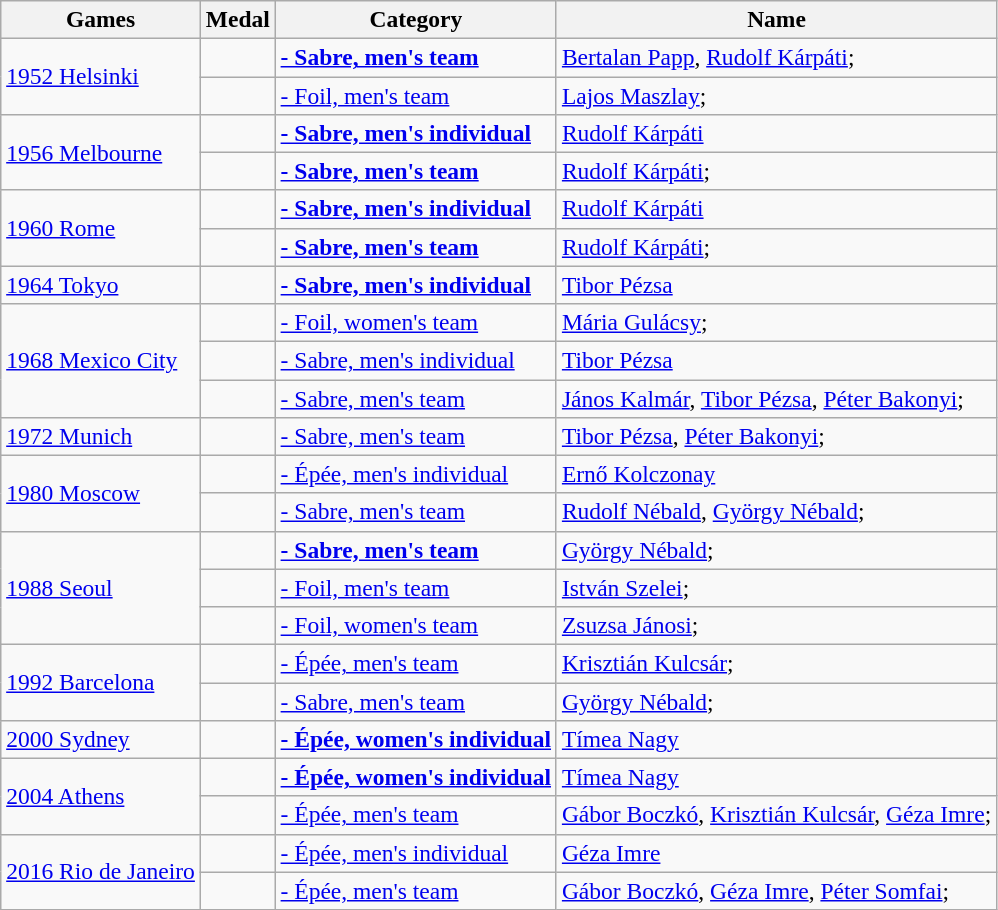<table class="wikitable" style="text-align:left; font-size:98%;">
<tr>
<th>Games</th>
<th>Medal</th>
<th>Category</th>
<th>Name</th>
</tr>
<tr>
<td rowspan="2"> <a href='#'>1952 Helsinki</a></td>
<td></td>
<td><strong><a href='#'>- Sabre, men's team</a></strong></td>
<td><a href='#'>Bertalan Papp</a>, <a href='#'>Rudolf Kárpáti</a>; <em></em></td>
</tr>
<tr>
<td></td>
<td><a href='#'>- Foil, men's team</a></td>
<td><a href='#'>Lajos Maszlay</a>; <em></em></td>
</tr>
<tr>
<td rowspan="2"> <a href='#'>1956 Melbourne</a></td>
<td></td>
<td><strong><a href='#'>- Sabre, men's individual</a></strong></td>
<td><a href='#'>Rudolf Kárpáti</a></td>
</tr>
<tr>
<td></td>
<td><strong><a href='#'>- Sabre, men's team</a></strong></td>
<td><a href='#'>Rudolf Kárpáti</a>; <em></em></td>
</tr>
<tr>
<td rowspan="2"> <a href='#'>1960 Rome</a></td>
<td></td>
<td><strong><a href='#'>- Sabre, men's individual</a></strong></td>
<td><a href='#'>Rudolf Kárpáti</a></td>
</tr>
<tr>
<td></td>
<td><strong><a href='#'>- Sabre, men's team</a></strong></td>
<td><a href='#'>Rudolf Kárpáti</a>; <em></em></td>
</tr>
<tr>
<td> <a href='#'>1964 Tokyo</a></td>
<td></td>
<td><strong><a href='#'>- Sabre, men's individual</a></strong></td>
<td><a href='#'>Tibor Pézsa</a></td>
</tr>
<tr>
<td rowspan="3"> <a href='#'>1968 Mexico City</a></td>
<td></td>
<td><a href='#'>- Foil, women's team</a></td>
<td><a href='#'>Mária Gulácsy</a>; <em></em></td>
</tr>
<tr>
<td></td>
<td><a href='#'>- Sabre, men's individual</a></td>
<td><a href='#'>Tibor Pézsa</a></td>
</tr>
<tr>
<td></td>
<td><a href='#'>- Sabre, men's team</a></td>
<td><a href='#'>János Kalmár</a>, <a href='#'>Tibor Pézsa</a>, <a href='#'>Péter Bakonyi</a>; <em></em></td>
</tr>
<tr>
<td> <a href='#'>1972 Munich</a></td>
<td></td>
<td><a href='#'>- Sabre, men's team</a></td>
<td><a href='#'>Tibor Pézsa</a>, <a href='#'>Péter Bakonyi</a>; <em></em></td>
</tr>
<tr>
<td rowspan="2"> <a href='#'>1980 Moscow</a></td>
<td></td>
<td><a href='#'>- Épée, men's individual</a></td>
<td><a href='#'>Ernő Kolczonay</a></td>
</tr>
<tr>
<td></td>
<td><a href='#'>- Sabre, men's team</a></td>
<td><a href='#'>Rudolf Nébald</a>, <a href='#'>György Nébald</a>; <em></em></td>
</tr>
<tr>
<td rowspan="3"> <a href='#'>1988 Seoul</a></td>
<td></td>
<td><strong><a href='#'>- Sabre, men's team</a></strong></td>
<td><a href='#'>György Nébald</a>; <em></em></td>
</tr>
<tr>
<td></td>
<td><a href='#'>- Foil, men's team</a></td>
<td><a href='#'>István Szelei</a>; <em></em></td>
</tr>
<tr>
<td></td>
<td><a href='#'>- Foil, women's team</a></td>
<td><a href='#'>Zsuzsa Jánosi</a>; <em></em></td>
</tr>
<tr>
<td rowspan="2"> <a href='#'>1992 Barcelona</a></td>
<td></td>
<td><a href='#'>- Épée, men's team</a></td>
<td><a href='#'>Krisztián Kulcsár</a>; <em></em></td>
</tr>
<tr>
<td></td>
<td><a href='#'>- Sabre, men's team</a></td>
<td><a href='#'>György Nébald</a>; <em></em></td>
</tr>
<tr>
<td> <a href='#'>2000 Sydney</a></td>
<td></td>
<td><strong><a href='#'>- Épée, women's individual</a></strong></td>
<td><a href='#'>Tímea Nagy</a></td>
</tr>
<tr>
<td rowspan="2"> <a href='#'>2004 Athens</a></td>
<td></td>
<td><strong><a href='#'>- Épée, women's individual</a></strong></td>
<td><a href='#'>Tímea Nagy</a></td>
</tr>
<tr>
<td></td>
<td><a href='#'>- Épée, men's team</a></td>
<td><a href='#'>Gábor Boczkó</a>, <a href='#'>Krisztián Kulcsár</a>, <a href='#'>Géza Imre</a>; <em></em></td>
</tr>
<tr>
<td rowspan="2"> <a href='#'>2016 Rio de Janeiro</a></td>
<td></td>
<td><a href='#'>- Épée, men's individual</a></td>
<td><a href='#'>Géza Imre</a></td>
</tr>
<tr>
<td></td>
<td><a href='#'>- Épée, men's team</a></td>
<td><a href='#'>Gábor Boczkó</a>, <a href='#'>Géza Imre</a>, <a href='#'>Péter Somfai</a>; <em></em></td>
</tr>
</table>
